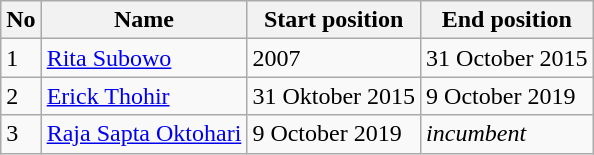<table class="wikitable">
<tr>
<th>No</th>
<th>Name</th>
<th>Start position</th>
<th>End position</th>
</tr>
<tr>
<td>1</td>
<td><a href='#'>Rita Subowo</a></td>
<td>2007</td>
<td>31 October 2015</td>
</tr>
<tr>
<td>2</td>
<td><a href='#'>Erick Thohir</a></td>
<td>31 Oktober 2015</td>
<td>9 October 2019</td>
</tr>
<tr>
<td>3</td>
<td><a href='#'>Raja Sapta Oktohari</a></td>
<td>9 October 2019</td>
<td><em>incumbent</em></td>
</tr>
</table>
